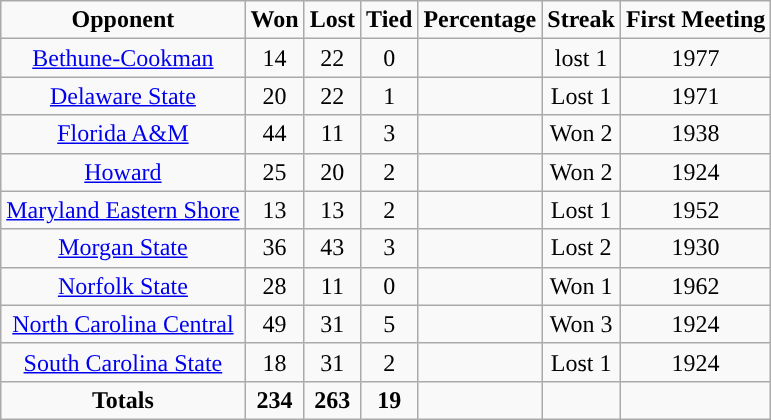<table class="wikitable" style="text-align:center">
<tr>
<td><strong>Opponent</strong></td>
<td><strong>Won</strong></td>
<td><strong> Lost</strong></td>
<td><strong>Tied</strong></td>
<td><strong>Percentage</strong></td>
<td><strong>Streak</strong></td>
<td><strong>First Meeting</strong></td>
</tr>
<tr>
<td><a href='#'>Bethune-Cookman</a></td>
<td>14</td>
<td>22</td>
<td>0</td>
<td></td>
<td>lost 1</td>
<td>1977</td>
</tr>
<tr>
<td><a href='#'>Delaware State</a></td>
<td>20</td>
<td>22</td>
<td>1</td>
<td></td>
<td>Lost 1</td>
<td>1971</td>
</tr>
<tr>
<td><a href='#'>Florida A&M</a></td>
<td>44</td>
<td>11</td>
<td>3</td>
<td></td>
<td>Won 2</td>
<td>1938</td>
</tr>
<tr>
<td><a href='#'>Howard</a></td>
<td>25</td>
<td>20</td>
<td>2</td>
<td></td>
<td>Won 2</td>
<td>1924</td>
</tr>
<tr>
<td><a href='#'>Maryland Eastern Shore</a></td>
<td>13</td>
<td>13</td>
<td>2</td>
<td></td>
<td>Lost 1</td>
<td>1952</td>
</tr>
<tr>
<td><a href='#'>Morgan State</a></td>
<td>36</td>
<td>43</td>
<td>3</td>
<td></td>
<td>Lost 2</td>
<td>1930</td>
</tr>
<tr>
<td><a href='#'>Norfolk State</a></td>
<td>28</td>
<td>11</td>
<td>0</td>
<td></td>
<td>Won 1</td>
<td>1962</td>
</tr>
<tr>
<td><a href='#'>North Carolina Central</a></td>
<td>49</td>
<td>31</td>
<td>5</td>
<td></td>
<td>Won 3</td>
<td>1924</td>
</tr>
<tr>
<td><a href='#'>South Carolina State</a></td>
<td>18</td>
<td>31</td>
<td>2</td>
<td></td>
<td>Lost 1</td>
<td>1924</td>
</tr>
<tr class="unsortable">
<td><strong>Totals</strong></td>
<td><strong>234</strong></td>
<td><strong>263</strong></td>
<td><strong>19</strong></td>
<td><strong></strong></td>
<td></td>
<td></td>
</tr>
</table>
